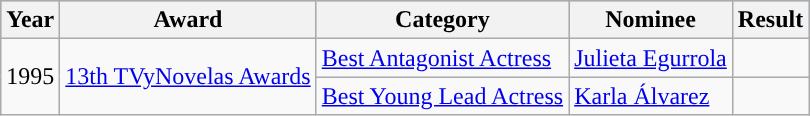<table class="wikitable">
<tr style="background:#b0c4de;">
<th>Year</th>
<th>Award</th>
<th>Category</th>
<th>Nominee</th>
<th>Result</th>
</tr>
<tr>
<td rowspan=2>1995</td>
<td rowspan=2><a href='#'>13th TVyNovelas Awards</a></td>
<td><a href='#'>Best Antagonist Actress</a></td>
<td><a href='#'>Julieta Egurrola</a></td>
<td></td>
</tr>
<tr>
<td><a href='#'>Best Young Lead Actress</a></td>
<td><a href='#'>Karla Álvarez</a></td>
<td></td>
</tr>
</table>
